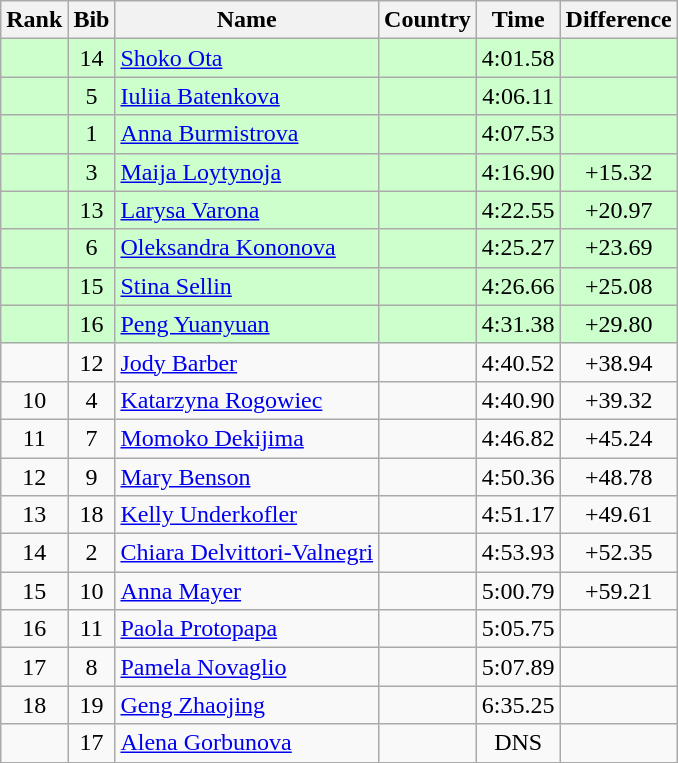<table class="wikitable sortable" style="text-align:center">
<tr>
<th>Rank</th>
<th>Bib</th>
<th>Name</th>
<th>Country</th>
<th>Time</th>
<th>Difference</th>
</tr>
<tr bgcolor="#ccffcc">
<td></td>
<td>14</td>
<td align=left><a href='#'>Shoko Ota</a></td>
<td align=left></td>
<td>4:01.58</td>
<td></td>
</tr>
<tr bgcolor="#ccffcc">
<td></td>
<td>5</td>
<td align=left><a href='#'>Iuliia Batenkova</a></td>
<td align=left></td>
<td>4:06.11</td>
<td></td>
</tr>
<tr bgcolor="#ccffcc">
<td></td>
<td>1</td>
<td align=left><a href='#'>Anna Burmistrova</a></td>
<td align=left></td>
<td>4:07.53</td>
<td></td>
</tr>
<tr bgcolor="#ccffcc">
<td></td>
<td>3</td>
<td align=left><a href='#'>Maija Loytynoja</a></td>
<td align=left></td>
<td>4:16.90</td>
<td>+15.32</td>
</tr>
<tr bgcolor="#ccffcc">
<td></td>
<td>13</td>
<td align=left><a href='#'>Larysa Varona</a></td>
<td align=left></td>
<td>4:22.55</td>
<td>+20.97</td>
</tr>
<tr bgcolor="#ccffcc">
<td></td>
<td>6</td>
<td align=left><a href='#'>Oleksandra Kononova</a></td>
<td align=left></td>
<td>4:25.27</td>
<td>+23.69</td>
</tr>
<tr bgcolor="#ccffcc">
<td></td>
<td>15</td>
<td align=left><a href='#'>Stina Sellin</a></td>
<td align=left></td>
<td>4:26.66</td>
<td>+25.08</td>
</tr>
<tr bgcolor="#ccffcc">
<td></td>
<td>16</td>
<td align=left><a href='#'>Peng Yuanyuan</a></td>
<td align=left></td>
<td>4:31.38</td>
<td>+29.80</td>
</tr>
<tr>
<td></td>
<td>12</td>
<td align=left><a href='#'>Jody Barber</a></td>
<td align=left></td>
<td>4:40.52</td>
<td>+38.94</td>
</tr>
<tr>
<td>10</td>
<td>4</td>
<td align=left><a href='#'>Katarzyna Rogowiec</a></td>
<td align=left></td>
<td>4:40.90</td>
<td>+39.32</td>
</tr>
<tr>
<td>11</td>
<td>7</td>
<td align=left><a href='#'>Momoko Dekijima</a></td>
<td align=left></td>
<td>4:46.82</td>
<td>+45.24</td>
</tr>
<tr>
<td>12</td>
<td>9</td>
<td align=left><a href='#'>Mary Benson</a></td>
<td align=left></td>
<td>4:50.36</td>
<td>+48.78</td>
</tr>
<tr>
<td>13</td>
<td>18</td>
<td align=left><a href='#'>Kelly Underkofler</a></td>
<td align=left></td>
<td>4:51.17</td>
<td>+49.61</td>
</tr>
<tr>
<td>14</td>
<td>2</td>
<td align=left><a href='#'>Chiara Delvittori-Valnegri</a></td>
<td align=left></td>
<td>4:53.93</td>
<td>+52.35</td>
</tr>
<tr>
<td>15</td>
<td>10</td>
<td align=left><a href='#'>Anna Mayer</a></td>
<td align=left></td>
<td>5:00.79</td>
<td>+59.21</td>
</tr>
<tr>
<td>16</td>
<td>11</td>
<td align=left><a href='#'>Paola Protopapa</a></td>
<td align=left></td>
<td>5:05.75</td>
<td></td>
</tr>
<tr>
<td>17</td>
<td>8</td>
<td align=left><a href='#'>Pamela Novaglio</a></td>
<td align=left></td>
<td>5:07.89</td>
<td></td>
</tr>
<tr>
<td>18</td>
<td>19</td>
<td align=left><a href='#'>Geng Zhaojing</a></td>
<td align=left></td>
<td>6:35.25</td>
<td></td>
</tr>
<tr>
<td></td>
<td>17</td>
<td align=left><a href='#'>Alena Gorbunova</a></td>
<td align=left></td>
<td>DNS</td>
<td></td>
</tr>
</table>
